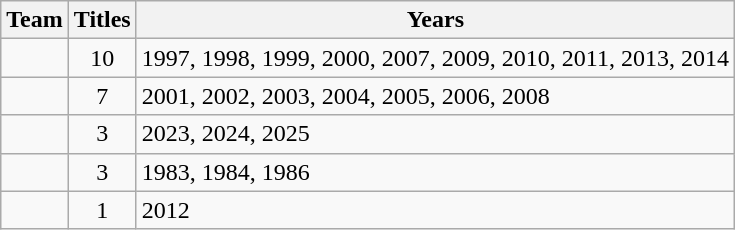<table class="wikitable sortable" style="text-align:center">
<tr>
<th>Team</th>
<th>Titles</th>
<th>Years</th>
</tr>
<tr>
<td style=><strong></strong></td>
<td>10</td>
<td align=left>1997, 1998, 1999, 2000, 2007, 2009, 2010, 2011, 2013, 2014</td>
</tr>
<tr>
<td style=><strong></strong></td>
<td>7</td>
<td align=left>2001, 2002, 2003, 2004, 2005, 2006, 2008</td>
</tr>
<tr>
<td style=><strong></strong></td>
<td>3</td>
<td align=left>2023, 2024, 2025</td>
</tr>
<tr>
<td style=><strong></strong></td>
<td>3</td>
<td align=left>1983, 1984, 1986</td>
</tr>
<tr>
<td style=><strong></strong></td>
<td>1</td>
<td align=left>2012</td>
</tr>
</table>
